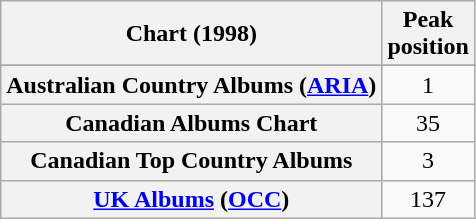<table class="wikitable sortable plainrowheaders">
<tr>
<th>Chart (1998)</th>
<th>Peak<br>position</th>
</tr>
<tr>
</tr>
<tr>
<th scope="row">Australian Country Albums (<a href='#'>ARIA</a>)</th>
<td align="center">1</td>
</tr>
<tr>
<th scope="row">Canadian Albums Chart</th>
<td align="center">35</td>
</tr>
<tr>
<th scope="row">Canadian Top Country Albums</th>
<td align="center">3</td>
</tr>
<tr>
<th scope="row"><a href='#'>UK Albums</a> (<a href='#'>OCC</a>)</th>
<td align="center">137</td>
</tr>
</table>
